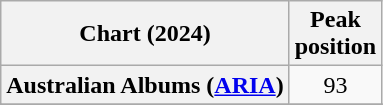<table class="wikitable sortable plainrowheaders" style="text-align:center">
<tr>
<th scope="col">Chart (2024)</th>
<th scope="col">Peak<br>position</th>
</tr>
<tr>
<th scope="row">Australian Albums (<a href='#'>ARIA</a>)</th>
<td>93</td>
</tr>
<tr>
</tr>
<tr>
</tr>
<tr>
</tr>
<tr>
</tr>
<tr>
</tr>
<tr>
</tr>
</table>
